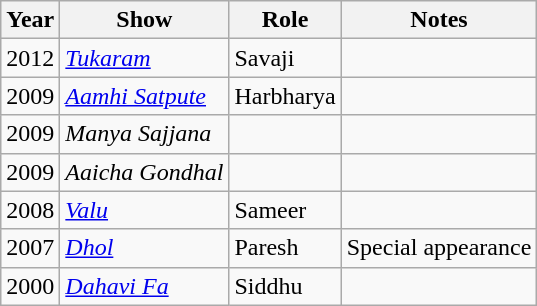<table class="wikitable sortable" style="font-size:100%">
<tr style="text-align:center;">
<th>Year</th>
<th>Show</th>
<th>Role</th>
<th>Notes</th>
</tr>
<tr>
<td>2012</td>
<td><em><a href='#'>Tukaram</a> </em></td>
<td>Savaji</td>
<td></td>
</tr>
<tr>
<td>2009</td>
<td><em><a href='#'>Aamhi Satpute</a></em></td>
<td>Harbharya</td>
<td></td>
</tr>
<tr>
<td>2009</td>
<td><em>Manya Sajjana</em></td>
<td></td>
<td></td>
</tr>
<tr>
<td>2009</td>
<td><em>Aaicha Gondhal</em></td>
<td></td>
<td></td>
</tr>
<tr>
<td>2008</td>
<td><em><a href='#'>Valu</a></em></td>
<td>Sameer</td>
<td></td>
</tr>
<tr>
<td>2007</td>
<td><em><a href='#'>Dhol</a></em></td>
<td>Paresh</td>
<td>Special appearance</td>
</tr>
<tr>
<td>2000</td>
<td><em><a href='#'>Dahavi Fa</a></em></td>
<td>Siddhu</td>
<td></td>
</tr>
</table>
